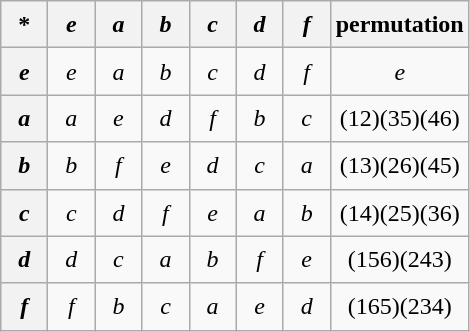<table class="wikitable" style="text-align: center;">
<tr>
<th style="width: 1.5em; height: 1.5em;">*</th>
<th style="width: 1.5em;"><em>e</em></th>
<th style="width: 1.5em;"><em>a</em></th>
<th style="width: 1.5em;"><em>b</em></th>
<th style="width: 1.5em;"><em>c</em></th>
<th style="width: 1.5em;"><em>d</em></th>
<th style="width: 1.5em;"><em>f</em></th>
<th>permutation</th>
</tr>
<tr>
<th style="height: 1.5em;"><em>e</em></th>
<td><em>e</em></td>
<td><em>a</em></td>
<td><em>b</em></td>
<td><em>c</em></td>
<td><em>d</em></td>
<td><em>f</em></td>
<td><em>e</em></td>
</tr>
<tr>
<th style="height: 1.5em;"><em>a</em></th>
<td><em>a</em></td>
<td><em>e</em></td>
<td><em>d</em></td>
<td><em>f</em></td>
<td><em>b</em></td>
<td><em>c</em></td>
<td>(12)(35)(46)</td>
</tr>
<tr>
<th style="height: 1.5em;"><em>b</em></th>
<td><em>b</em></td>
<td><em>f</em></td>
<td><em>e</em></td>
<td><em>d</em></td>
<td><em>c</em></td>
<td><em>a</em></td>
<td>(13)(26)(45)</td>
</tr>
<tr>
<th style="height: 1.5em;"><em>c</em></th>
<td><em>c</em></td>
<td><em>d</em></td>
<td><em>f</em></td>
<td><em>e</em></td>
<td><em>a</em></td>
<td><em>b</em></td>
<td>(14)(25)(36)</td>
</tr>
<tr>
<th style="height: 1.5em;"><em>d</em></th>
<td><em>d</em></td>
<td><em>c</em></td>
<td><em>a</em></td>
<td><em>b</em></td>
<td><em>f</em></td>
<td><em>e</em></td>
<td>(156)(243)</td>
</tr>
<tr>
<th style="height: 1.5em;"><em>f</em></th>
<td><em>f</em></td>
<td><em>b</em></td>
<td><em>c</em></td>
<td><em>a</em></td>
<td><em>e</em></td>
<td><em>d</em></td>
<td>(165)(234)</td>
</tr>
</table>
